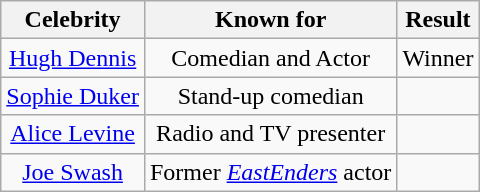<table class="wikitable" style="text-align:center">
<tr>
<th>Celebrity</th>
<th>Known for</th>
<th>Result</th>
</tr>
<tr>
<td><a href='#'>Hugh Dennis</a></td>
<td>Comedian and Actor</td>
<td>Winner</td>
</tr>
<tr>
<td><a href='#'>Sophie Duker</a></td>
<td>Stand-up comedian</td>
<td></td>
</tr>
<tr>
<td><a href='#'>Alice Levine</a></td>
<td>Radio and TV presenter</td>
<td></td>
</tr>
<tr>
<td><a href='#'>Joe Swash</a></td>
<td>Former <em><a href='#'>EastEnders</a></em> actor</td>
<td></td>
</tr>
</table>
